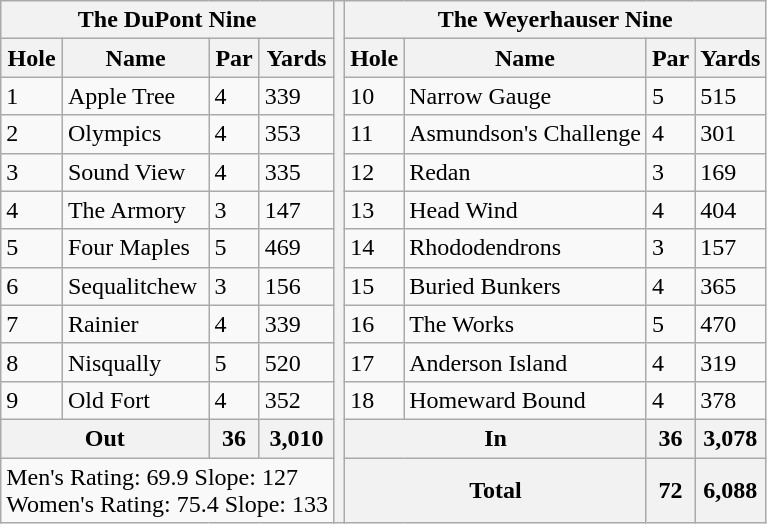<table class="wikitable">
<tr>
<th colspan="4">The DuPont Nine</th>
<th rowspan="13"></th>
<th colspan="4">The Weyerhauser Nine</th>
</tr>
<tr>
<th>Hole</th>
<th>Name</th>
<th>Par</th>
<th>Yards</th>
<th>Hole</th>
<th>Name</th>
<th>Par</th>
<th>Yards</th>
</tr>
<tr>
<td>1</td>
<td>Apple Tree</td>
<td>4</td>
<td>339</td>
<td>10</td>
<td>Narrow Gauge</td>
<td>5</td>
<td>515</td>
</tr>
<tr>
<td>2</td>
<td>Olympics</td>
<td>4</td>
<td>353</td>
<td>11</td>
<td>Asmundson's Challenge</td>
<td>4</td>
<td>301</td>
</tr>
<tr>
<td>3</td>
<td>Sound View</td>
<td>4</td>
<td>335</td>
<td>12</td>
<td>Redan</td>
<td>3</td>
<td>169</td>
</tr>
<tr>
<td>4</td>
<td>The Armory</td>
<td>3</td>
<td>147</td>
<td>13</td>
<td>Head Wind</td>
<td>4</td>
<td>404</td>
</tr>
<tr>
<td>5</td>
<td>Four Maples</td>
<td>5</td>
<td>469</td>
<td>14</td>
<td>Rhododendrons</td>
<td>3</td>
<td>157</td>
</tr>
<tr>
<td>6</td>
<td>Sequalitchew</td>
<td>3</td>
<td>156</td>
<td>15</td>
<td>Buried Bunkers</td>
<td>4</td>
<td>365</td>
</tr>
<tr>
<td>7</td>
<td>Rainier</td>
<td>4</td>
<td>339</td>
<td>16</td>
<td>The Works</td>
<td>5</td>
<td>470</td>
</tr>
<tr>
<td>8</td>
<td>Nisqually</td>
<td>5</td>
<td>520</td>
<td>17</td>
<td>Anderson Island</td>
<td>4</td>
<td>319</td>
</tr>
<tr>
<td>9</td>
<td>Old Fort</td>
<td>4</td>
<td>352</td>
<td>18</td>
<td>Homeward Bound</td>
<td>4</td>
<td>378</td>
</tr>
<tr>
<th colspan="2">Out</th>
<th>36</th>
<th>3,010</th>
<th colspan="2">In</th>
<th>36</th>
<th>3,078</th>
</tr>
<tr>
<td colspan="4">Men's Rating: 69.9 Slope: 127<br>Women's Rating: 75.4 Slope: 133</td>
<th colspan="2">Total</th>
<th>72</th>
<th>6,088</th>
</tr>
</table>
